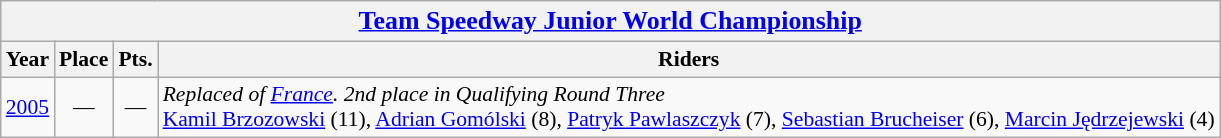<table class=wikitable style="font-size: 90%;">
<tr>
<th colspan=4><big><a href='#'>Team Speedway Junior World Championship</a></big></th>
</tr>
<tr>
<th>Year</th>
<th>Place</th>
<th>Pts.</th>
<th>Riders</th>
</tr>
<tr align=center>
<td><a href='#'>2005</a></td>
<td>—</td>
<td>—</td>
<td align=left><em>Replaced of <a href='#'>France</a>. 2nd place in Qualifying Round Three</em> <br> <a href='#'>Kamil Brzozowski</a> (11), <a href='#'>Adrian Gomólski</a> (8), <a href='#'>Patryk Pawlaszczyk</a> (7), <a href='#'>Sebastian Brucheiser</a> (6), <a href='#'>Marcin Jędrzejewski</a> (4)</td>
</tr>
</table>
